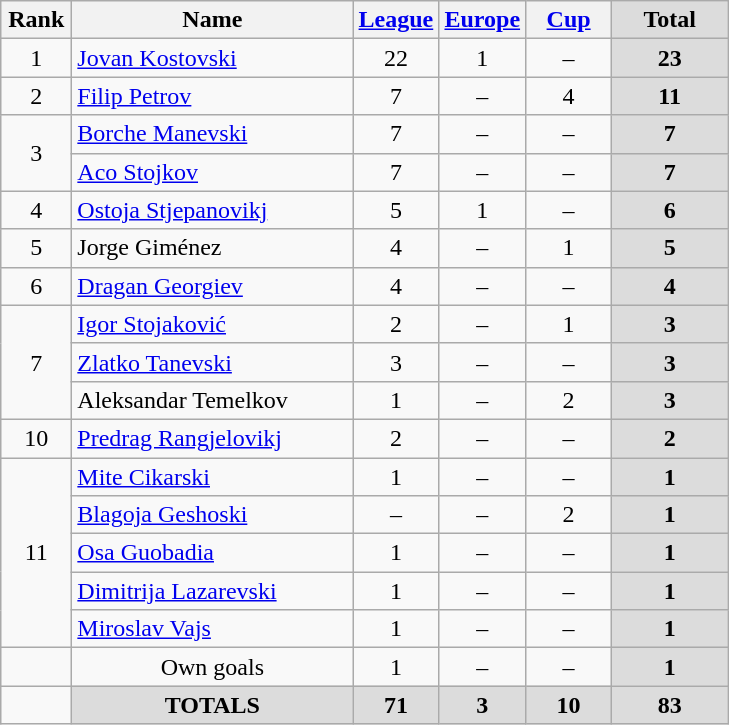<table class="wikitable" style="text-align: center;">
<tr>
<th width=40>Rank</th>
<th width=180>Name</th>
<th width=50><a href='#'>League</a></th>
<th width=50><a href='#'>Europe</a></th>
<th width=50><a href='#'>Cup</a></th>
<th width=70 style="background: #DCDCDC">Total</th>
</tr>
<tr>
<td rowspan=1>1</td>
<td style="text-align:left;"> <a href='#'>Jovan Kostovski</a></td>
<td>22</td>
<td>1</td>
<td>–</td>
<th style="background: #DCDCDC"><strong>23</strong></th>
</tr>
<tr>
<td rowspan=1>2</td>
<td style="text-align:left;"> <a href='#'>Filip Petrov</a></td>
<td>7</td>
<td>–</td>
<td>4</td>
<th style="background: #DCDCDC"><strong>11</strong></th>
</tr>
<tr>
<td rowspan=2>3</td>
<td style="text-align:left;"> <a href='#'>Borche Manevski</a></td>
<td>7</td>
<td>–</td>
<td>–</td>
<th style="background: #DCDCDC"><strong>7</strong></th>
</tr>
<tr>
<td style="text-align:left;"> <a href='#'>Aco Stojkov</a></td>
<td>7</td>
<td>–</td>
<td>–</td>
<th style="background: #DCDCDC"><strong>7</strong></th>
</tr>
<tr>
<td rowspan=1>4</td>
<td style="text-align:left;"> <a href='#'>Ostoja Stjepanovikj</a></td>
<td>5</td>
<td>1</td>
<td>–</td>
<th style="background: #DCDCDC"><strong>6</strong></th>
</tr>
<tr>
<td rowspan=1>5</td>
<td style="text-align:left;"> Jorge Giménez</td>
<td>4</td>
<td>–</td>
<td>1</td>
<th style="background: #DCDCDC"><strong>5</strong></th>
</tr>
<tr>
<td rowspan=1>6</td>
<td style="text-align:left;"> <a href='#'>Dragan Georgiev</a></td>
<td>4</td>
<td>–</td>
<td>–</td>
<th style="background: #DCDCDC"><strong>4</strong></th>
</tr>
<tr>
<td rowspan=3>7</td>
<td style="text-align:left;"> <a href='#'>Igor Stojaković</a></td>
<td>2</td>
<td>–</td>
<td>1</td>
<th style="background: #DCDCDC"><strong>3</strong></th>
</tr>
<tr>
<td style="text-align:left;"> <a href='#'>Zlatko Tanevski</a></td>
<td>3</td>
<td>–</td>
<td>–</td>
<th style="background: #DCDCDC"><strong>3</strong></th>
</tr>
<tr>
<td style="text-align:left;"> Aleksandar Temelkov</td>
<td>1</td>
<td>–</td>
<td>2</td>
<th style="background: #DCDCDC"><strong>3</strong></th>
</tr>
<tr>
<td rowspan=1>10</td>
<td style="text-align:left;"> <a href='#'>Predrag Rangjelovikj</a></td>
<td>2</td>
<td>–</td>
<td>–</td>
<th style="background: #DCDCDC"><strong>2</strong></th>
</tr>
<tr>
<td rowspan=5>11</td>
<td style="text-align:left;"> <a href='#'>Mite Cikarski</a></td>
<td>1</td>
<td>–</td>
<td>–</td>
<th style="background: #DCDCDC"><strong>1</strong></th>
</tr>
<tr>
<td style="text-align:left;"> <a href='#'>Blagoja Geshoski</a></td>
<td>–</td>
<td>–</td>
<td>2</td>
<th style="background: #DCDCDC"><strong>1</strong></th>
</tr>
<tr>
<td style="text-align:left;"> <a href='#'>Osa Guobadia</a></td>
<td>1</td>
<td>–</td>
<td>–</td>
<th style="background: #DCDCDC"><strong>1</strong></th>
</tr>
<tr>
<td style="text-align:left;"> <a href='#'>Dimitrija Lazarevski</a></td>
<td>1</td>
<td>–</td>
<td>–</td>
<th style="background: #DCDCDC"><strong>1</strong></th>
</tr>
<tr>
<td style="text-align:left;"> <a href='#'>Miroslav Vajs</a></td>
<td>1</td>
<td>–</td>
<td>–</td>
<th style="background: #DCDCDC"><strong>1</strong></th>
</tr>
<tr>
<td></td>
<td style="text-align:center;">Own goals</td>
<td>1</td>
<td>–</td>
<td>–</td>
<th style="background: #DCDCDC"><strong>1</strong></th>
</tr>
<tr>
<td></td>
<th style="background: #DCDCDC"><strong>TOTALS</strong></th>
<th style="background: #DCDCDC"><strong>71</strong></th>
<th style="background: #DCDCDC"><strong>3</strong></th>
<th style="background: #DCDCDC"><strong>10</strong></th>
<th style="background: #DCDCDC"><strong>83</strong></th>
</tr>
</table>
